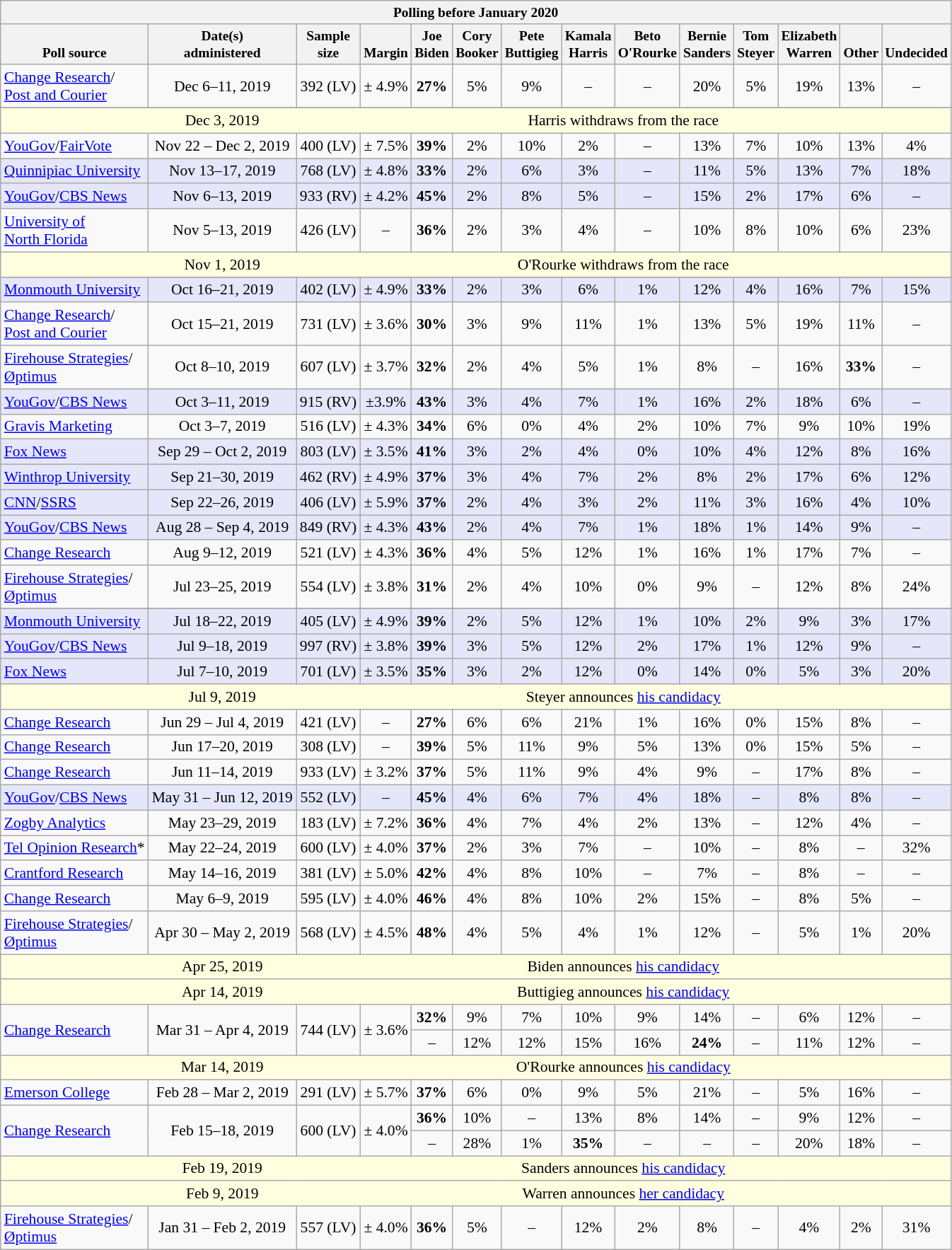<table class="wikitable mw-collapsed mw-collapsible" style="font-size:90%;text-align:center;">
<tr valign=bottom style="font-size:90%;">
<th colspan="14">Polling before January 2020</th>
</tr>
<tr valign=bottom style="font-size:90%;">
<th>Poll source</th>
<th>Date(s)<br>administered</th>
<th>Sample<br>size</th>
<th>Margin<br></th>
<th>Joe<br>Biden</th>
<th>Cory<br>Booker</th>
<th>Pete<br>Buttigieg</th>
<th>Kamala<br>Harris</th>
<th>Beto<br>O'Rourke</th>
<th>Bernie<br>Sanders</th>
<th>Tom<br>Steyer</th>
<th>Elizabeth<br>Warren</th>
<th>Other</th>
<th>Undecided</th>
</tr>
<tr>
<td style="text-align:left;"><a href='#'>Change Research</a>/<a href='#'><br>Post and Courier</a></td>
<td>Dec 6–11, 2019</td>
<td>392 (LV)</td>
<td>± 4.9%</td>
<td><strong>27%</strong></td>
<td>5%</td>
<td>9%</td>
<td>–</td>
<td>–</td>
<td>20%</td>
<td>5%</td>
<td>19%</td>
<td>13%</td>
<td>–</td>
</tr>
<tr>
</tr>
<tr style="background:lightyellow;">
<td style="border-right-style:hidden;"></td>
<td style="border-right-style:hidden;">Dec 3, 2019</td>
<td colspan="14">Harris withdraws from the race</td>
</tr>
<tr>
<td style="text-align:left;"><a href='#'>YouGov</a>/<a href='#'>FairVote</a> </td>
<td>Nov 22 – Dec 2, 2019</td>
<td>400 (LV)</td>
<td>± 7.5%</td>
<td><strong>39%</strong></td>
<td>2%</td>
<td>10%</td>
<td>2%</td>
<td>–</td>
<td>13%</td>
<td>7%</td>
<td>10%</td>
<td>13%</td>
<td>4%</td>
</tr>
<tr bgcolor=lavender>
<td style="text-align:left;"><a href='#'>Quinnipiac University</a></td>
<td>Nov 13–17, 2019</td>
<td>768 (LV)</td>
<td>± 4.8%</td>
<td><strong>33%</strong></td>
<td>2%</td>
<td>6%</td>
<td>3%</td>
<td>–</td>
<td>11%</td>
<td>5%</td>
<td>13%</td>
<td>7%</td>
<td>18%</td>
</tr>
<tr bgcolor=lavender>
<td style="text-align:left;"><a href='#'>YouGov</a>/<a href='#'>CBS News</a></td>
<td>Nov 6–13, 2019</td>
<td>933 (RV)</td>
<td>± 4.2%</td>
<td><strong>45%</strong></td>
<td>2%</td>
<td>8%</td>
<td>5%</td>
<td>–</td>
<td>15%</td>
<td>2%</td>
<td>17%</td>
<td>6%</td>
<td>–</td>
</tr>
<tr>
<td style="text-align:left;"><a href='#'>University of<br>North Florida</a></td>
<td>Nov 5–13, 2019</td>
<td>426 (LV)</td>
<td>–</td>
<td><strong>36%</strong></td>
<td>2%</td>
<td>3%</td>
<td>4%</td>
<td>–</td>
<td>10%</td>
<td>8%</td>
<td>10%</td>
<td>6%</td>
<td>23%</td>
</tr>
<tr style="background:lightyellow;">
<td style="border-right-style:hidden;"></td>
<td style="border-right-style:hidden;">Nov 1, 2019</td>
<td colspan=12>O'Rourke withdraws from the race</td>
</tr>
<tr>
</tr>
<tr bgcolor=lavender>
<td style="text-align:left;"><a href='#'>Monmouth University</a></td>
<td>Oct 16–21, 2019</td>
<td>402 (LV)</td>
<td>± 4.9%</td>
<td><strong>33%</strong></td>
<td>2%</td>
<td>3%</td>
<td>6%</td>
<td>1%</td>
<td>12%</td>
<td>4%</td>
<td>16%</td>
<td>7%</td>
<td>15%</td>
</tr>
<tr>
<td style="text-align:left;"><a href='#'>Change Research</a>/<a href='#'><br>Post and Courier</a></td>
<td>Oct 15–21, 2019</td>
<td>731 (LV)</td>
<td>± 3.6%</td>
<td><strong>30%</strong></td>
<td>3%</td>
<td>9%</td>
<td>11%</td>
<td>1%</td>
<td>13%</td>
<td>5%</td>
<td>19%</td>
<td>11%</td>
<td>–</td>
</tr>
<tr>
<td style="text-align:left;"><a href='#'>Firehouse Strategies</a>/<a href='#'><br>Øptimus</a></td>
<td>Oct 8–10, 2019</td>
<td>607 (LV)</td>
<td>± 3.7%</td>
<td><strong>32%</strong></td>
<td>2%</td>
<td>4%</td>
<td>5%</td>
<td>1%</td>
<td>8%</td>
<td>–</td>
<td>16%</td>
<td><strong>33%</strong></td>
<td>–</td>
</tr>
<tr bgcolor=lavender>
<td style="text-align:left;"><a href='#'>YouGov</a>/<a href='#'>CBS News</a></td>
<td>Oct 3–11, 2019</td>
<td>915 (RV)</td>
<td>±3.9%</td>
<td><strong>43%</strong></td>
<td>3%</td>
<td>4%</td>
<td>7%</td>
<td>1%</td>
<td>16%</td>
<td>2%</td>
<td>18%</td>
<td>6%</td>
<td>–</td>
</tr>
<tr>
<td style="text-align:left;"><a href='#'>Gravis Marketing</a></td>
<td>Oct 3–7, 2019</td>
<td>516 (LV)</td>
<td>± 4.3%</td>
<td><strong>34%</strong></td>
<td>6%</td>
<td>0%</td>
<td>4%</td>
<td>2%</td>
<td>10%</td>
<td>7%</td>
<td>9%</td>
<td>10%</td>
<td>19%</td>
</tr>
<tr bgcolor=lavender>
<td style="text-align:left;"><a href='#'>Fox News</a></td>
<td>Sep 29 – Oct 2, 2019</td>
<td>803 (LV)</td>
<td>± 3.5%</td>
<td><strong>41%</strong></td>
<td>3%</td>
<td>2%</td>
<td>4%</td>
<td>0%</td>
<td>10%</td>
<td>4%</td>
<td>12%</td>
<td>8%</td>
<td>16%</td>
</tr>
<tr bgcolor=lavender>
<td style="text-align:left;"><a href='#'>Winthrop University</a></td>
<td>Sep 21–30, 2019</td>
<td>462 (RV)</td>
<td>± 4.9%</td>
<td><strong>37%</strong></td>
<td>3%</td>
<td>4%</td>
<td>7%</td>
<td>2%</td>
<td>8%</td>
<td>2%</td>
<td>17%</td>
<td>6%</td>
<td>12%</td>
</tr>
<tr bgcolor=lavender>
<td style="text-align:left;"><a href='#'>CNN</a>/<a href='#'>SSRS</a></td>
<td>Sep 22–26, 2019</td>
<td>406 (LV)</td>
<td>± 5.9%</td>
<td><strong>37%</strong></td>
<td>2%</td>
<td>4%</td>
<td>3%</td>
<td>2%</td>
<td>11%</td>
<td>3%</td>
<td>16%</td>
<td>4%</td>
<td>10%</td>
</tr>
<tr bgcolor=lavender>
<td style="text-align:left;"><a href='#'>YouGov</a>/<a href='#'>CBS News</a></td>
<td>Aug 28 – Sep 4, 2019</td>
<td>849 (RV)</td>
<td>± 4.3%</td>
<td><strong>43%</strong></td>
<td>2%</td>
<td>4%</td>
<td>7%</td>
<td>1%</td>
<td>18%</td>
<td>1%</td>
<td>14%</td>
<td>9%</td>
<td>–</td>
</tr>
<tr>
<td style="text-align:left;"><a href='#'>Change Research</a></td>
<td>Aug 9–12, 2019</td>
<td>521 (LV)</td>
<td>± 4.3%</td>
<td><strong>36%</strong></td>
<td>4%</td>
<td>5%</td>
<td>12%</td>
<td>1%</td>
<td>16%</td>
<td>1%</td>
<td>17%</td>
<td>7%</td>
<td>–</td>
</tr>
<tr>
<td style="text-align:left;"><a href='#'>Firehouse Strategies</a>/<a href='#'><br>Øptimus</a></td>
<td>Jul 23–25, 2019</td>
<td>554 (LV)</td>
<td>± 3.8%</td>
<td><strong>31%</strong></td>
<td>2%</td>
<td>4%</td>
<td>10%</td>
<td>0%</td>
<td>9%</td>
<td>–</td>
<td>12%</td>
<td>8%</td>
<td>24%</td>
</tr>
<tr>
</tr>
<tr bgcolor=lavender>
<td style="text-align:left;"><a href='#'>Monmouth University</a></td>
<td>Jul 18–22, 2019</td>
<td>405 (LV)</td>
<td>± 4.9%</td>
<td><strong>39%</strong></td>
<td>2%</td>
<td>5%</td>
<td>12%</td>
<td>1%</td>
<td>10%</td>
<td>2%</td>
<td>9%</td>
<td>3%</td>
<td>17%</td>
</tr>
<tr bgcolor=lavender>
<td style="text-align:left;"><a href='#'>YouGov</a>/<a href='#'>CBS News</a></td>
<td>Jul 9–18, 2019</td>
<td>997 (RV)</td>
<td>± 3.8%</td>
<td><strong>39%</strong></td>
<td>3%</td>
<td>5%</td>
<td>12%</td>
<td>2%</td>
<td>17%</td>
<td>1%</td>
<td>12%</td>
<td>9%</td>
<td>–</td>
</tr>
<tr bgcolor=lavender>
<td style="text-align:left;"><a href='#'>Fox News</a></td>
<td>Jul 7–10, 2019</td>
<td>701 (LV)</td>
<td>± 3.5%</td>
<td><strong>35%</strong></td>
<td>3%</td>
<td>2%</td>
<td>12%</td>
<td>0%</td>
<td>14%</td>
<td>0%</td>
<td>5%</td>
<td>3%</td>
<td>20%</td>
</tr>
<tr style="background:lightyellow;">
<td style="border-right-style:hidden;"></td>
<td style="border-right-style:hidden;">Jul 9, 2019</td>
<td colspan="12">Steyer announces <a href='#'>his candidacy</a></td>
</tr>
<tr>
<td style="text-align:left;"><a href='#'>Change Research</a></td>
<td>Jun 29 – Jul 4, 2019</td>
<td>421 (LV)</td>
<td>–</td>
<td><strong>27%</strong></td>
<td>6%</td>
<td>6%</td>
<td>21%</td>
<td>1%</td>
<td>16%</td>
<td>0%</td>
<td>15%</td>
<td>8%</td>
<td>–</td>
</tr>
<tr>
<td style="text-align:left;"><a href='#'>Change Research</a></td>
<td>Jun 17–20, 2019</td>
<td>308 (LV)</td>
<td>–</td>
<td><strong>39%</strong></td>
<td>5%</td>
<td>11%</td>
<td>9%</td>
<td>5%</td>
<td>13%</td>
<td>0%</td>
<td>15%</td>
<td>5%</td>
<td>–</td>
</tr>
<tr>
<td style="text-align:left;"><a href='#'>Change Research</a></td>
<td>Jun 11–14, 2019</td>
<td>933 (LV)</td>
<td>± 3.2%</td>
<td><strong>37%</strong></td>
<td>5%</td>
<td>11%</td>
<td>9%</td>
<td>4%</td>
<td>9%</td>
<td>–</td>
<td>17%</td>
<td>8%</td>
<td>–</td>
</tr>
<tr bgcolor=lavender>
<td style="text-align:left;"><a href='#'>YouGov</a>/<a href='#'>CBS News</a></td>
<td>May 31 – Jun 12, 2019</td>
<td>552 (LV)</td>
<td>–</td>
<td><strong>45%</strong></td>
<td>4%</td>
<td>6%</td>
<td>7%</td>
<td>4%</td>
<td>18%</td>
<td>–</td>
<td>8%</td>
<td>8%</td>
<td>–</td>
</tr>
<tr>
<td style="text-align:left;"><a href='#'>Zogby Analytics</a></td>
<td>May 23–29, 2019</td>
<td>183 (LV)</td>
<td>± 7.2%</td>
<td><strong>36%</strong></td>
<td>4%</td>
<td>7%</td>
<td>4%</td>
<td>2%</td>
<td>13%</td>
<td>–</td>
<td>12%</td>
<td>4%</td>
<td>–</td>
</tr>
<tr>
<td style="text-align:left;"><a href='#'>Tel Opinion Research</a>*</td>
<td>May 22–24, 2019</td>
<td>600 (LV)</td>
<td>± 4.0%</td>
<td><strong>37%</strong></td>
<td>2%</td>
<td>3%</td>
<td>7%</td>
<td>–</td>
<td>10%</td>
<td>–</td>
<td>8%</td>
<td>–</td>
<td>32%</td>
</tr>
<tr>
<td style="text-align:left;"><a href='#'>Crantford Research</a></td>
<td>May 14–16, 2019</td>
<td>381 (LV)</td>
<td>± 5.0%</td>
<td><strong>42%</strong></td>
<td>4%</td>
<td>8%</td>
<td>10%</td>
<td>–</td>
<td>7%</td>
<td>–</td>
<td>8%</td>
<td>–</td>
<td>–</td>
</tr>
<tr>
<td style="text-align:left;"><a href='#'>Change Research</a></td>
<td>May 6–9, 2019</td>
<td>595 (LV)</td>
<td>± 4.0%</td>
<td><strong>46%</strong></td>
<td>4%</td>
<td>8%</td>
<td>10%</td>
<td>2%</td>
<td>15%</td>
<td>–</td>
<td>8%</td>
<td>5%</td>
<td>–</td>
</tr>
<tr>
<td style="text-align:left;"><a href='#'>Firehouse Strategies</a>/<a href='#'><br>Øptimus</a></td>
<td>Apr 30 – May 2, 2019</td>
<td>568 (LV)</td>
<td>± 4.5%</td>
<td><strong>48%</strong></td>
<td>4%</td>
<td>5%</td>
<td>4%</td>
<td>1%</td>
<td>12%</td>
<td>–</td>
<td>5%</td>
<td>1%</td>
<td>20%</td>
</tr>
<tr style="background:lightyellow;">
<td style="border-right-style:hidden;"></td>
<td style="border-right-style:hidden;">Apr 25, 2019</td>
<td colspan="12">Biden announces <a href='#'>his candidacy</a></td>
</tr>
<tr style="background:lightyellow;">
<td style="border-right-style:hidden;"></td>
<td style="border-right-style:hidden;">Apr 14, 2019</td>
<td colspan="12">Buttigieg announces <a href='#'>his candidacy</a></td>
</tr>
<tr>
<td rowspan=2 style="text-align:left;"><a href='#'>Change Research</a></td>
<td rowspan=2>Mar 31 – Apr 4, 2019</td>
<td rowspan=2>744 (LV)</td>
<td rowspan=2>± 3.6%</td>
<td><strong>32%</strong></td>
<td>9%</td>
<td>7%</td>
<td>10%</td>
<td>9%</td>
<td>14%</td>
<td>–</td>
<td>6%</td>
<td>12%</td>
<td>–</td>
</tr>
<tr>
<td>–</td>
<td>12%</td>
<td>12%</td>
<td>15%</td>
<td>16%</td>
<td><strong>24%</strong></td>
<td>–</td>
<td>11%</td>
<td>12%</td>
<td>–</td>
</tr>
<tr style="background:lightyellow;">
<td style="border-right-style:hidden;"></td>
<td style="border-right-style:hidden;">Mar 14, 2019</td>
<td colspan="12">O'Rourke announces <a href='#'>his candidacy</a></td>
</tr>
<tr>
<td style="text-align:left;"><a href='#'>Emerson College</a></td>
<td>Feb 28 – Mar 2, 2019</td>
<td>291 (LV)</td>
<td>± 5.7%</td>
<td><strong>37%</strong></td>
<td>6%</td>
<td>0%</td>
<td>9%</td>
<td>5%</td>
<td>21%</td>
<td>–</td>
<td>5%</td>
<td>16%</td>
<td>–</td>
</tr>
<tr>
<td rowspan=2 style="text-align:left;"><a href='#'>Change Research</a></td>
<td rowspan=2>Feb 15–18, 2019</td>
<td rowspan=2>600 (LV)</td>
<td rowspan=2>± 4.0%</td>
<td><strong>36%</strong></td>
<td>10%</td>
<td>–</td>
<td>13%</td>
<td>8%</td>
<td>14%</td>
<td>–</td>
<td>9%</td>
<td>12%</td>
<td>–</td>
</tr>
<tr>
<td>–</td>
<td>28%</td>
<td>1%</td>
<td><strong>35%</strong></td>
<td>–</td>
<td>–</td>
<td>–</td>
<td>20%</td>
<td>18%</td>
<td>–</td>
</tr>
<tr style="background:lightyellow;">
<td style="border-right-style:hidden;"></td>
<td style="border-right-style:hidden;">Feb 19, 2019</td>
<td colspan="12">Sanders announces <a href='#'>his candidacy</a></td>
</tr>
<tr style="background:lightyellow;">
<td style="border-right-style:hidden;"></td>
<td style="border-right-style:hidden;">Feb 9, 2019</td>
<td colspan="12">Warren announces <a href='#'>her candidacy</a></td>
</tr>
<tr>
<td style="text-align:left;"><a href='#'>Firehouse Strategies</a>/<a href='#'><br>Øptimus</a></td>
<td>Jan 31 – Feb 2, 2019</td>
<td>557 (LV)</td>
<td>± 4.0%</td>
<td><strong>36%</strong></td>
<td>5%</td>
<td>–</td>
<td>12%</td>
<td>2%</td>
<td>8%</td>
<td>–</td>
<td>4%</td>
<td>2%</td>
<td>31%</td>
</tr>
</table>
